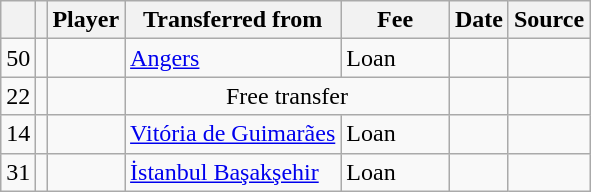<table class="wikitable plainrowheaders sortable">
<tr>
<th></th>
<th></th>
<th scope=col><strong>Player</strong></th>
<th><strong>Transferred from</strong></th>
<th !scope=col; style="width: 65px;"><strong>Fee</strong></th>
<th scope=col><strong>Date</strong></th>
<th scope=col><strong>Source</strong></th>
</tr>
<tr>
<td align=center>50</td>
<td align=center></td>
<td></td>
<td> <a href='#'>Angers</a></td>
<td>Loan</td>
<td></td>
<td></td>
</tr>
<tr>
<td align=center>22</td>
<td align=center></td>
<td></td>
<td colspan="2" style="text-align: center;">Free transfer</td>
<td></td>
<td></td>
</tr>
<tr>
<td align=center>14</td>
<td align=center></td>
<td></td>
<td> <a href='#'>Vitória de Guimarães</a></td>
<td>Loan</td>
<td></td>
<td></td>
</tr>
<tr>
<td align=center>31</td>
<td align=center></td>
<td></td>
<td> <a href='#'>İstanbul Başakşehir</a></td>
<td>Loan</td>
<td></td>
<td></td>
</tr>
</table>
